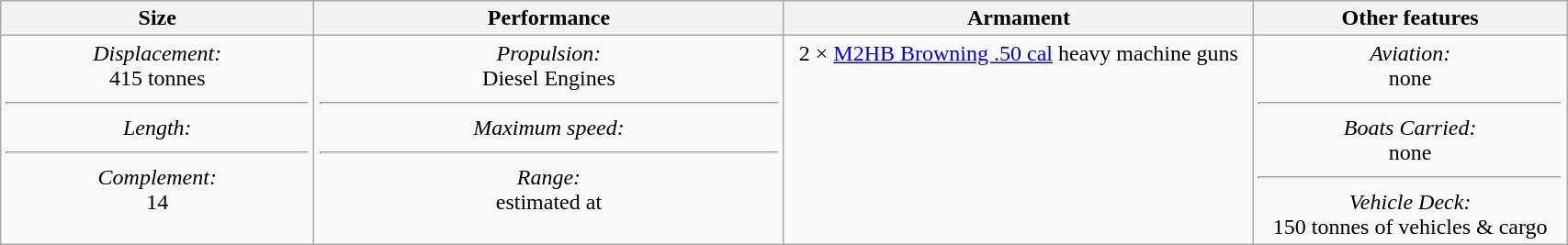<table class="wikitable"  style="width:90%; text-align:center;">
<tr style="background:lavender;">
<th>Size</th>
<th>Performance</th>
<th>Armament</th>
<th>Other features</th>
</tr>
<tr>
<td style="vertical-align:top; width:20%;"><em>Displacement:</em><br>415 tonnes <hr><em>Length:</em><br> <hr><em>Complement:</em><br>14</td>
<td style="vertical-align:top; width:30%;"><em>Propulsion:</em><br>Diesel Engines <hr><em>Maximum speed:</em><br> <hr><em>Range:</em><br>estimated at </td>
<td style="vertical-align:top; width:30%;">2 × <a href='#'>M2HB Browning .50 cal</a> heavy machine guns</td>
<td style="vertical-align:top; width:20%;"><em>Aviation:</em><br>none<hr><em>Boats Carried:</em><br>none<hr><em>Vehicle Deck:</em><br>150 tonnes of vehicles & cargo</td>
</tr>
</table>
